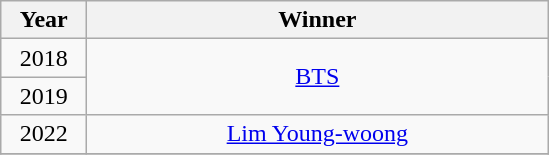<table class="wikitable" style="text-align: center">
<tr>
<th width="50">Year</th>
<th width="300">Winner</th>
</tr>
<tr>
<td>2018</td>
<td rowspan="2"><a href='#'>BTS</a></td>
</tr>
<tr>
<td>2019</td>
</tr>
<tr>
<td>2022</td>
<td><a href='#'>Lim Young-woong</a></td>
</tr>
<tr>
</tr>
</table>
